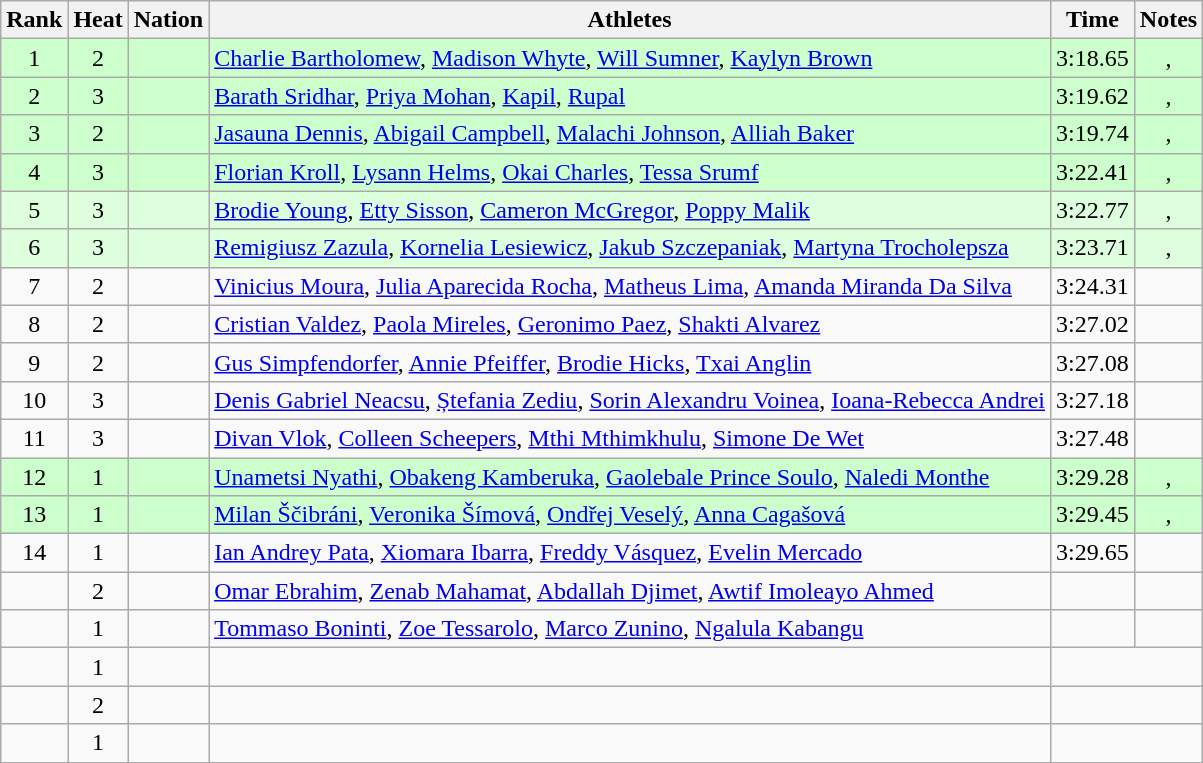<table class="wikitable sortable" style="text-align:center">
<tr>
<th>Rank</th>
<th>Heat</th>
<th>Nation</th>
<th>Athletes</th>
<th>Time</th>
<th>Notes</th>
</tr>
<tr bgcolor=ccffcc>
<td>1</td>
<td>2</td>
<td align=left></td>
<td align=left><a href='#'>Charlie Bartholomew</a>, <a href='#'>Madison Whyte</a>, <a href='#'>Will Sumner</a>, <a href='#'>Kaylyn Brown</a></td>
<td>3:18.65</td>
<td>, </td>
</tr>
<tr bgcolor=ccffcc>
<td>2</td>
<td>3</td>
<td align=left></td>
<td align=left><a href='#'>Barath Sridhar</a>, <a href='#'>Priya Mohan</a>, <a href='#'>Kapil</a>, <a href='#'>Rupal</a></td>
<td>3:19.62</td>
<td>, </td>
</tr>
<tr bgcolor=ccffcc>
<td>3</td>
<td>2</td>
<td align=left></td>
<td align=left><a href='#'>Jasauna Dennis</a>, <a href='#'>Abigail Campbell</a>, <a href='#'>Malachi Johnson</a>, <a href='#'>Alliah Baker</a></td>
<td>3:19.74</td>
<td>, </td>
</tr>
<tr bgcolor=ccffcc>
<td>4</td>
<td>3</td>
<td align=left></td>
<td align=left><a href='#'>Florian Kroll</a>, <a href='#'>Lysann Helms</a>, <a href='#'>Okai Charles</a>, <a href='#'>Tessa Srumf</a></td>
<td>3:22.41</td>
<td>, </td>
</tr>
<tr bgcolor=ddffdd>
<td>5</td>
<td>3</td>
<td align=left></td>
<td align=left><a href='#'>Brodie Young</a>, <a href='#'>Etty Sisson</a>, <a href='#'>Cameron McGregor</a>, <a href='#'>Poppy Malik</a></td>
<td>3:22.77</td>
<td>, </td>
</tr>
<tr bgcolor=ddffdd>
<td>6</td>
<td>3</td>
<td align=left></td>
<td align=left><a href='#'>Remigiusz Zazula</a>, <a href='#'>Kornelia Lesiewicz</a>, <a href='#'>Jakub Szczepaniak</a>, <a href='#'>Martyna Trocholepsza</a></td>
<td>3:23.71</td>
<td>, </td>
</tr>
<tr>
<td>7</td>
<td>2</td>
<td align=left></td>
<td align=left><a href='#'>Vinicius Moura</a>, <a href='#'>Julia Aparecida Rocha</a>, <a href='#'>Matheus Lima</a>, <a href='#'>Amanda Miranda Da Silva</a></td>
<td>3:24.31</td>
<td></td>
</tr>
<tr>
<td>8</td>
<td>2</td>
<td align=left></td>
<td align=left><a href='#'>Cristian Valdez</a>, <a href='#'>Paola Mireles</a>, <a href='#'>Geronimo Paez</a>, <a href='#'>Shakti Alvarez</a></td>
<td>3:27.02</td>
<td></td>
</tr>
<tr>
<td>9</td>
<td>2</td>
<td align=left></td>
<td align=left><a href='#'>Gus Simpfendorfer</a>, <a href='#'>Annie Pfeiffer</a>, <a href='#'>Brodie Hicks</a>, <a href='#'>Txai Anglin</a></td>
<td>3:27.08</td>
<td></td>
</tr>
<tr>
<td>10</td>
<td>3</td>
<td align=left></td>
<td align=left><a href='#'>Denis Gabriel Neacsu</a>, <a href='#'>Ștefania Zediu</a>, <a href='#'>Sorin Alexandru Voinea</a>, <a href='#'>Ioana-Rebecca Andrei</a></td>
<td>3:27.18</td>
<td></td>
</tr>
<tr>
<td>11</td>
<td>3</td>
<td align=left></td>
<td align=left><a href='#'>Divan Vlok</a>, <a href='#'>Colleen Scheepers</a>, <a href='#'>Mthi Mthimkhulu</a>, <a href='#'>Simone De Wet</a></td>
<td>3:27.48</td>
<td></td>
</tr>
<tr bgcolor=ccffcc>
<td>12</td>
<td>1</td>
<td align=left></td>
<td align=left><a href='#'>Unametsi Nyathi</a>, <a href='#'>Obakeng Kamberuka</a>, <a href='#'>Gaolebale Prince Soulo</a>, <a href='#'>Naledi Monthe</a></td>
<td>3:29.28</td>
<td>, </td>
</tr>
<tr bgcolor=ccffcc>
<td>13</td>
<td>1</td>
<td align=left></td>
<td align=left><a href='#'>Milan Ščibráni</a>, <a href='#'>Veronika Šímová</a>, <a href='#'>Ondřej Veselý</a>, <a href='#'>Anna Cagašová</a></td>
<td>3:29.45</td>
<td>, </td>
</tr>
<tr>
<td>14</td>
<td>1</td>
<td align=left></td>
<td align=left><a href='#'>Ian Andrey Pata</a>, <a href='#'>Xiomara Ibarra</a>, <a href='#'>Freddy Vásquez</a>, <a href='#'>Evelin Mercado</a></td>
<td>3:29.65</td>
<td></td>
</tr>
<tr>
<td></td>
<td>2</td>
<td align=left></td>
<td align=left><a href='#'>Omar Ebrahim</a>, <a href='#'>Zenab Mahamat</a>, <a href='#'>Abdallah Djimet</a>, <a href='#'>Awtif Imoleayo Ahmed</a></td>
<td></td>
<td></td>
</tr>
<tr>
<td></td>
<td>1</td>
<td align=left></td>
<td align=left><a href='#'>Tommaso Boninti</a>, <a href='#'>Zoe Tessarolo</a>, <a href='#'>Marco Zunino</a>, <a href='#'>Ngalula Kabangu</a></td>
<td></td>
<td></td>
</tr>
<tr>
<td></td>
<td>1</td>
<td align=left></td>
<td align=left></td>
<td colspan=2></td>
</tr>
<tr>
<td></td>
<td>2</td>
<td align=left></td>
<td align=left></td>
<td colspan=2></td>
</tr>
<tr>
<td></td>
<td>1</td>
<td align=left></td>
<td align=left></td>
<td colspan=2></td>
</tr>
</table>
